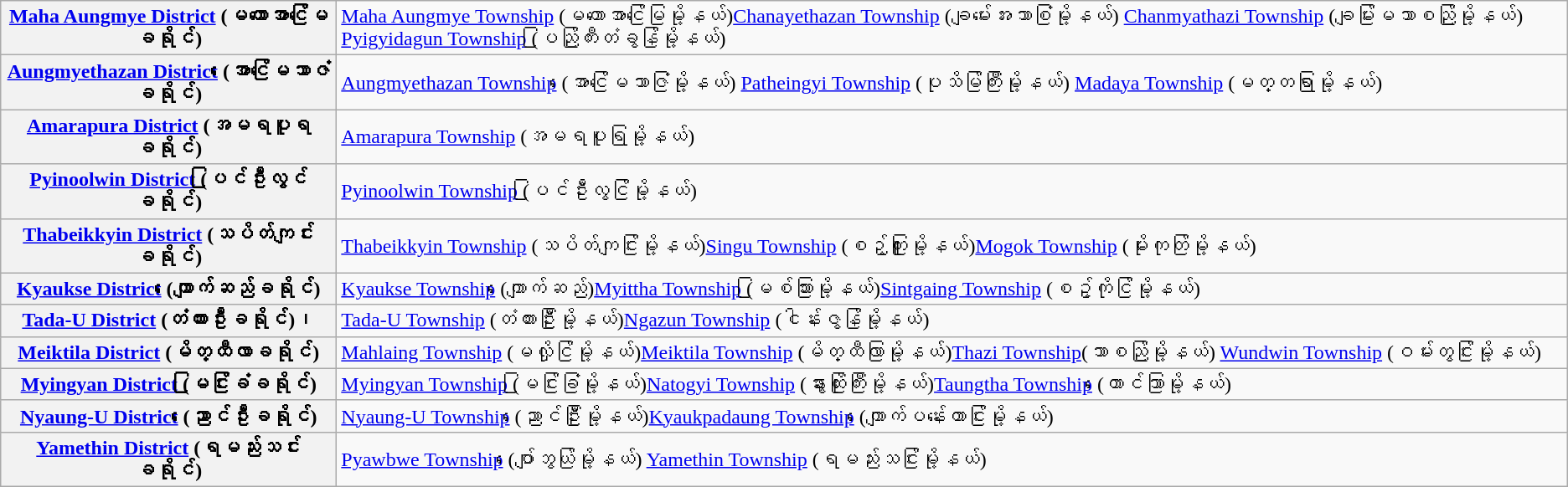<table class=wikitable>
<tr>
<th><a href='#'>Maha Aungmye District</a> (မဟာအောင်မြေခရိုင်)<br></th>
<td><a href='#'>Maha Aungmye Township</a> (မဟာအောင်မြေမြို့နယ်)<a href='#'>Chanayethazan Township</a> (ချမ်းအေးသာစံမြို့နယ်) <a href='#'>Chanmyathazi Township</a> (ချမ်းမြသာစည်မြို့နယ်) <a href='#'>Pyigyidagun Township</a> (ပြည်ကြီးတံခွန်မြို့နယ်)</td>
</tr>
<tr>
<th><a href='#'>Aungmyethazan District</a> (အောင်မြေသာဇံခရိုင်)<br></th>
<td><a href='#'>Aungmyethazan Township</a> (အောင်မြေသာဇံမြို့နယ်) <a href='#'>Patheingyi Township</a> (ပုသိမ်ကြီးမြို့နယ်) <a href='#'>Madaya Township</a> (မတ္တရာမြို့နယ်)</td>
</tr>
<tr>
<th><a href='#'>Amarapura District</a> (အမရပူရခရိုင်)<br></th>
<td><a href='#'>Amarapura Township</a> (အမရပူရမြို့နယ်)</td>
</tr>
<tr>
<th><a href='#'>Pyinoolwin District</a> (ပြင်ဦးလွင်ခရိုင်)<br></th>
<td><a href='#'>Pyinoolwin Township</a> (ပြင်ဦးလွင်မြို့နယ်)</td>
</tr>
<tr>
<th><a href='#'>Thabeikkyin District</a> (သပိတ်ကျင်းခရိုင်)<br></th>
<td><a href='#'>Thabeikkyin Township</a> (သပိတ်ကျင်းမြို့နယ်)<a href='#'>Singu Township</a> (စဉ့်ကူးမြို့နယ်)<a href='#'>Mogok Township</a> (မိုးကုတ်မြို့နယ်)</td>
</tr>
<tr>
<th><a href='#'>Kyaukse District</a> (ကျောက်ဆည်ခရိုင်)<br></th>
<td><a href='#'>Kyaukse Township</a> (ကျောက်ဆည်)<a href='#'>Myittha Township</a> (မြစ်သားမြို့နယ်)<a href='#'>Sintgaing Township</a> (စဥ့်ကိုင်မြို့နယ်)</td>
</tr>
<tr>
<th><a href='#'>Tada-U District</a> (တံတားဦးခရိုင်)၊<br></th>
<td><a href='#'>Tada-U Township</a> (တံတားဦးမြို့နယ်)<a href='#'>Ngazun Township</a> (ငါန်းဇွန်မြို့နယ်)</td>
</tr>
<tr>
<th><a href='#'>Meiktila District</a> (မိတ္ထီလာခရိုင်)<br></th>
<td><a href='#'>Mahlaing Township</a> (မလှိုင်မြို့နယ်)<a href='#'>Meiktila Township</a> (မိတ္ထီလာမြို့နယ်)<a href='#'>Thazi Township</a>(သာစည်မြို့နယ်) <a href='#'>Wundwin Township</a> (ဝမ်းတွင်းမြို့နယ်)</td>
</tr>
<tr>
<th><a href='#'>Myingyan District</a> (မြင်းခြံခရိုင်)<br></th>
<td><a href='#'>Myingyan Township</a> (မြင်းခြံမြို့နယ်)<a href='#'>Natogyi Township</a> (နွားထိုးကြီးမြို့နယ်)<a href='#'>Taungtha Township</a> (တောင်သာမြို့နယ်)</td>
</tr>
<tr>
<th><a href='#'>Nyaung-U District</a> (ညောင်ဦးခရိုင်) <br></th>
<td><a href='#'>Nyaung-U Township</a> (ညောင်ဦးမြို့နယ်)<a href='#'>Kyaukpadaung Township</a> (ကျောက်ပန်းတောင်းမြို့နယ်)</td>
</tr>
<tr>
<th><a href='#'>Yamethin District</a> (ရမည်းသင်းခရိုင်)<br></th>
<td><a href='#'>Pyawbwe Township</a> (ပျော်ဘွယ်မြို့နယ်) <a href='#'>Yamethin Township</a> (ရမည်းသင်းမြို့နယ်)</td>
</tr>
</table>
